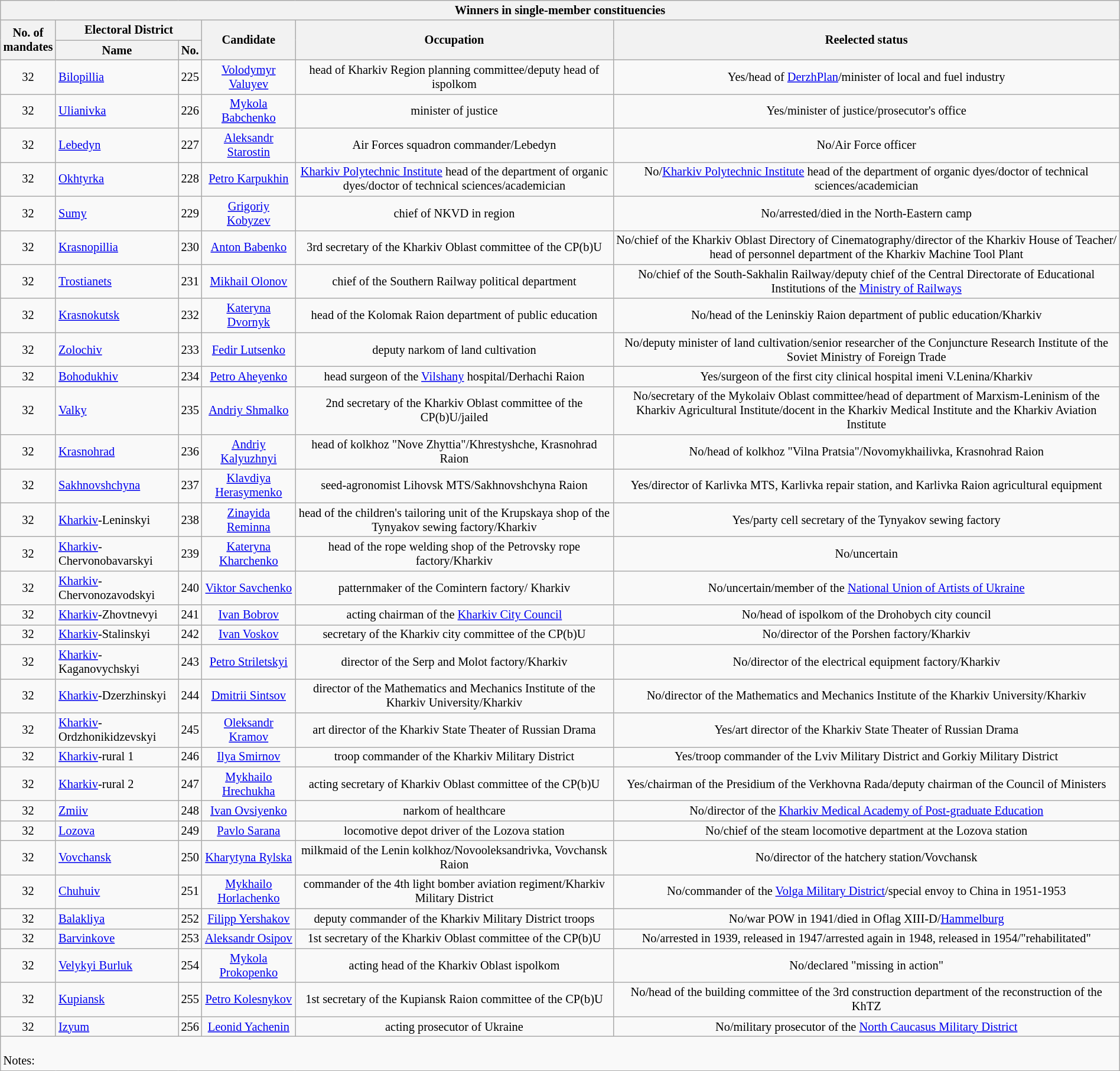<table class="wikitable collapsible collapsed" style="width:100%; font-size:85%">
<tr>
<th colspan=6>Winners in single-member constituencies</th>
</tr>
<tr>
<th rowspan=2 width=50>No. of mandates</th>
<th colspan=2>Electoral District</th>
<th rowspan=2>Candidate</th>
<th rowspan=2>Occupation</th>
<th rowspan=2>Reelected status</th>
</tr>
<tr>
<th>Name</th>
<th>No.</th>
</tr>
<tr>
<td style="text-align: center">32</td>
<td><a href='#'>Bilopillia</a></td>
<td style="text-align: center">225</td>
<td style="text-align: center"><a href='#'>Volodymyr Valuyev</a></td>
<td style="text-align: center">head of Kharkiv Region planning committee/deputy head of ispolkom</td>
<td style="text-align: center">Yes/head of <a href='#'>DerzhPlan</a>/minister of local and fuel industry</td>
</tr>
<tr>
<td style="text-align: center">32</td>
<td><a href='#'>Ulianivka</a></td>
<td style="text-align: center">226</td>
<td style="text-align: center"><a href='#'>Mykola Babchenko</a></td>
<td style="text-align: center">minister of justice</td>
<td style="text-align: center">Yes/minister of justice/prosecutor's office</td>
</tr>
<tr>
<td style="text-align: center">32</td>
<td><a href='#'>Lebedyn</a></td>
<td style="text-align: center">227</td>
<td style="text-align: center"><a href='#'>Aleksandr Starostin</a></td>
<td style="text-align: center">Air Forces squadron commander/Lebedyn</td>
<td style="text-align: center">No/Air Force officer</td>
</tr>
<tr>
<td style="text-align: center">32</td>
<td><a href='#'>Okhtyrka</a></td>
<td style="text-align: center">228</td>
<td style="text-align: center"><a href='#'>Petro Karpukhin</a></td>
<td style="text-align: center"><a href='#'>Kharkiv Polytechnic Institute</a> head of the department of organic dyes/doctor of technical sciences/academician</td>
<td style="text-align: center">No/<a href='#'>Kharkiv Polytechnic Institute</a> head of the department of organic dyes/doctor of technical sciences/academician</td>
</tr>
<tr>
<td style="text-align: center">32</td>
<td><a href='#'>Sumy</a></td>
<td style="text-align: center">229</td>
<td style="text-align: center"><a href='#'>Grigoriy Kobyzev</a></td>
<td style="text-align: center">chief of NKVD in region</td>
<td style="text-align: center">No/arrested/died in the North-Eastern camp</td>
</tr>
<tr>
<td style="text-align: center">32</td>
<td><a href='#'>Krasnopillia</a></td>
<td style="text-align: center">230</td>
<td style="text-align: center"><a href='#'>Anton Babenko</a></td>
<td style="text-align: center">3rd secretary of the Kharkiv Oblast committee of the CP(b)U</td>
<td style="text-align: center">No/chief of the Kharkiv Oblast Directory of Cinematography/director of the Kharkiv House of Teacher/ head of personnel department of the Kharkiv Machine Tool Plant</td>
</tr>
<tr>
<td style="text-align: center">32</td>
<td><a href='#'>Trostianets</a></td>
<td style="text-align: center">231</td>
<td style="text-align: center"><a href='#'>Mikhail Olonov</a></td>
<td style="text-align: center">chief of the Southern Railway political department</td>
<td style="text-align: center">No/chief of the South-Sakhalin Railway/deputy chief of the Central Directorate of Educational Institutions of the <a href='#'>Ministry of Railways</a></td>
</tr>
<tr>
<td style="text-align: center">32</td>
<td><a href='#'>Krasnokutsk</a></td>
<td style="text-align: center">232</td>
<td style="text-align: center"><a href='#'>Kateryna Dvornyk</a></td>
<td style="text-align: center">head of the Kolomak Raion department of public education</td>
<td style="text-align: center">No/head of the Leninskiy Raion department of public education/Kharkiv</td>
</tr>
<tr>
<td style="text-align: center">32</td>
<td><a href='#'>Zolochiv</a></td>
<td style="text-align: center">233</td>
<td style="text-align: center"><a href='#'>Fedir Lutsenko</a></td>
<td style="text-align: center">deputy narkom of land cultivation</td>
<td style="text-align: center">No/deputy minister of land cultivation/senior researcher of the Conjuncture Research Institute of the Soviet Ministry of Foreign Trade</td>
</tr>
<tr>
<td style="text-align: center">32</td>
<td><a href='#'>Bohodukhiv</a></td>
<td style="text-align: center">234</td>
<td style="text-align: center"><a href='#'>Petro Aheyenko</a></td>
<td style="text-align: center">head surgeon of the <a href='#'>Vilshany</a> hospital/Derhachi Raion</td>
<td style="text-align: center">Yes/surgeon of the first city clinical hospital imeni V.Lenina/Kharkiv</td>
</tr>
<tr>
<td style="text-align: center">32</td>
<td><a href='#'>Valky</a></td>
<td style="text-align: center">235</td>
<td style="text-align: center"><a href='#'>Andriy Shmalko</a></td>
<td style="text-align: center">2nd secretary of the Kharkiv Oblast committee of the CP(b)U/jailed</td>
<td style="text-align: center">No/secretary of the Mykolaiv Oblast committee/head of department of Marxism-Leninism of the Kharkiv Agricultural Institute/docent in the Kharkiv Medical Institute and the Kharkiv Aviation Institute</td>
</tr>
<tr>
<td style="text-align: center">32</td>
<td><a href='#'>Krasnohrad</a></td>
<td style="text-align: center">236</td>
<td style="text-align: center"><a href='#'>Andriy Kalyuzhnyi</a></td>
<td style="text-align: center">head of kolkhoz "Nove Zhyttia"/Khrestyshche, Krasnohrad Raion</td>
<td style="text-align: center">No/head of kolkhoz "Vilna Pratsia"/Novomykhailivka, Krasnohrad Raion</td>
</tr>
<tr>
<td style="text-align: center">32</td>
<td><a href='#'>Sakhnovshchyna</a></td>
<td style="text-align: center">237</td>
<td style="text-align: center"><a href='#'>Klavdiya Herasymenko</a></td>
<td style="text-align: center">seed-agronomist Lihovsk MTS/Sakhnovshchyna Raion</td>
<td style="text-align: center">Yes/director of Karlivka MTS, Karlivka repair station, and Karlivka Raion agricultural equipment</td>
</tr>
<tr>
<td style="text-align: center">32</td>
<td><a href='#'>Kharkiv</a>-Leninskyi</td>
<td style="text-align: center">238</td>
<td style="text-align: center"><a href='#'>Zinayida Reminna</a></td>
<td style="text-align: center">head of the children's tailoring unit of the Krupskaya shop of the Tynyakov sewing factory/Kharkiv</td>
<td style="text-align: center">Yes/party cell secretary of the Tynyakov sewing factory</td>
</tr>
<tr>
<td style="text-align: center">32</td>
<td><a href='#'>Kharkiv</a>-Chervonobavarskyi</td>
<td style="text-align: center">239</td>
<td style="text-align: center"><a href='#'>Kateryna Kharchenko</a></td>
<td style="text-align: center">head of the rope welding shop of the Petrovsky rope factory/Kharkiv</td>
<td style="text-align: center">No/uncertain</td>
</tr>
<tr>
<td style="text-align: center">32</td>
<td><a href='#'>Kharkiv</a>-Chervonozavodskyi</td>
<td style="text-align: center">240</td>
<td style="text-align: center"><a href='#'>Viktor Savchenko</a></td>
<td style="text-align: center">patternmaker of the Comintern factory/ Kharkiv</td>
<td style="text-align: center">No/uncertain/member of the <a href='#'>National Union of Artists of Ukraine</a></td>
</tr>
<tr>
<td style="text-align: center">32</td>
<td><a href='#'>Kharkiv</a>-Zhovtnevyi</td>
<td style="text-align: center">241</td>
<td style="text-align: center"><a href='#'>Ivan Bobrov</a></td>
<td style="text-align: center">acting chairman of the <a href='#'>Kharkiv City Council</a></td>
<td style="text-align: center">No/head of ispolkom of the Drohobych city council</td>
</tr>
<tr>
<td style="text-align: center">32</td>
<td><a href='#'>Kharkiv</a>-Stalinskyi</td>
<td style="text-align: center">242</td>
<td style="text-align: center"><a href='#'>Ivan Voskov</a></td>
<td style="text-align: center">secretary of the Kharkiv city committee of the CP(b)U</td>
<td style="text-align: center">No/director of the Porshen factory/Kharkiv</td>
</tr>
<tr>
<td style="text-align: center">32</td>
<td><a href='#'>Kharkiv</a>-Kaganovychskyi</td>
<td style="text-align: center">243</td>
<td style="text-align: center"><a href='#'>Petro Striletskyi</a></td>
<td style="text-align: center">director of the Serp and Molot factory/Kharkiv</td>
<td style="text-align: center">No/director of the electrical equipment factory/Kharkiv</td>
</tr>
<tr>
<td style="text-align: center">32</td>
<td><a href='#'>Kharkiv</a>-Dzerzhinskyi</td>
<td style="text-align: center">244</td>
<td style="text-align: center"><a href='#'>Dmitrii Sintsov</a></td>
<td style="text-align: center">director of the Mathematics and Mechanics Institute of the Kharkiv University/Kharkiv</td>
<td style="text-align: center">No/director of the Mathematics and Mechanics Institute of the Kharkiv University/Kharkiv</td>
</tr>
<tr>
<td style="text-align: center">32</td>
<td><a href='#'>Kharkiv</a>-Ordzhonikidzevskyi</td>
<td style="text-align: center">245</td>
<td style="text-align: center"><a href='#'>Oleksandr Kramov</a></td>
<td style="text-align: center">art director of the Kharkiv State Theater of Russian Drama</td>
<td style="text-align: center">Yes/art director of the Kharkiv State Theater of Russian Drama</td>
</tr>
<tr>
<td style="text-align: center">32</td>
<td><a href='#'>Kharkiv</a>-rural 1</td>
<td style="text-align: center">246</td>
<td style="text-align: center"><a href='#'>Ilya Smirnov</a></td>
<td style="text-align: center">troop commander of the Kharkiv Military District</td>
<td style="text-align: center">Yes/troop commander of the Lviv Military District and Gorkiy Military District</td>
</tr>
<tr>
<td style="text-align: center">32</td>
<td><a href='#'>Kharkiv</a>-rural 2</td>
<td style="text-align: center">247</td>
<td style="text-align: center"><a href='#'>Mykhailo Hrechukha</a></td>
<td style="text-align: center">acting secretary of Kharkiv Oblast committee of the CP(b)U</td>
<td style="text-align: center">Yes/chairman of the Presidium of the Verkhovna Rada/deputy chairman of the Council of Ministers</td>
</tr>
<tr>
<td style="text-align: center">32</td>
<td><a href='#'>Zmiiv</a></td>
<td style="text-align: center">248</td>
<td style="text-align: center"><a href='#'>Ivan Ovsiyenko</a></td>
<td style="text-align: center">narkom of healthcare</td>
<td style="text-align: center">No/director of the <a href='#'>Kharkiv Medical Academy of Post-graduate Education</a></td>
</tr>
<tr>
<td style="text-align: center">32</td>
<td><a href='#'>Lozova</a></td>
<td style="text-align: center">249</td>
<td style="text-align: center"><a href='#'>Pavlo Sarana</a></td>
<td style="text-align: center">locomotive depot driver of the Lozova station</td>
<td style="text-align: center">No/chief of the steam locomotive department at the Lozova station</td>
</tr>
<tr>
<td style="text-align: center">32</td>
<td><a href='#'>Vovchansk</a></td>
<td style="text-align: center">250</td>
<td style="text-align: center"><a href='#'>Kharytyna Rylska</a></td>
<td style="text-align: center">milkmaid of the Lenin kolkhoz/Novooleksandrivka, Vovchansk Raion</td>
<td style="text-align: center">No/director of the hatchery station/Vovchansk</td>
</tr>
<tr>
<td style="text-align: center">32</td>
<td><a href='#'>Chuhuiv</a></td>
<td style="text-align: center">251</td>
<td style="text-align: center"><a href='#'>Mykhailo Horlachenko</a></td>
<td style="text-align: center">commander of the 4th light bomber aviation regiment/Kharkiv Military District</td>
<td style="text-align: center">No/commander of the <a href='#'>Volga Military District</a>/special envoy to China in 1951-1953</td>
</tr>
<tr>
<td style="text-align: center">32</td>
<td><a href='#'>Balakliya</a></td>
<td style="text-align: center">252</td>
<td style="text-align: center"><a href='#'>Filipp Yershakov</a></td>
<td style="text-align: center">deputy commander of the Kharkiv Military District troops</td>
<td style="text-align: center">No/war POW in 1941/died in Oflag XIII-D/<a href='#'>Hammelburg</a></td>
</tr>
<tr>
<td style="text-align: center">32</td>
<td><a href='#'>Barvinkove</a></td>
<td style="text-align: center">253</td>
<td style="text-align: center"><a href='#'>Aleksandr Osipov</a></td>
<td style="text-align: center">1st secretary of the Kharkiv Oblast committee of the CP(b)U</td>
<td style="text-align: center">No/arrested in 1939, released in 1947/arrested again in 1948, released in 1954/"rehabilitated"</td>
</tr>
<tr>
<td style="text-align: center">32</td>
<td><a href='#'>Velykyi Burluk</a></td>
<td style="text-align: center">254</td>
<td style="text-align: center"><a href='#'>Mykola Prokopenko</a></td>
<td style="text-align: center">acting head of the Kharkiv Oblast ispolkom</td>
<td style="text-align: center">No/declared "missing in action"</td>
</tr>
<tr>
<td style="text-align: center">32</td>
<td><a href='#'>Kupiansk</a></td>
<td style="text-align: center">255</td>
<td style="text-align: center"><a href='#'>Petro Kolesnykov</a></td>
<td style="text-align: center">1st secretary of the Kupiansk Raion committee of the CP(b)U</td>
<td style="text-align: center">No/head of the building committee of the 3rd construction department of the reconstruction of the KhTZ</td>
</tr>
<tr>
<td style="text-align: center">32</td>
<td><a href='#'>Izyum</a></td>
<td style="text-align: center">256</td>
<td style="text-align: center"><a href='#'>Leonid Yachenin</a></td>
<td style="text-align: center">acting prosecutor of Ukraine</td>
<td style="text-align: center">No/military prosecutor of the <a href='#'>North Caucasus Military District</a></td>
</tr>
<tr>
<td colspan=9 align=left><br>Notes:</td>
</tr>
</table>
